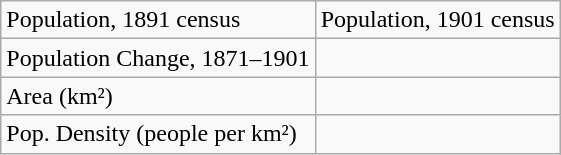<table class="wikitable">
<tr>
<td>Population, 1891 census</td>
<td>Population, 1901 census</td>
</tr>
<tr>
<td>Population Change, 1871–1901</td>
<td></td>
</tr>
<tr>
<td>Area (km²)</td>
<td></td>
</tr>
<tr>
<td>Pop. Density (people per km²)</td>
<td></td>
</tr>
</table>
